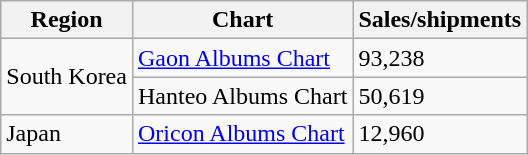<table class="wikitable">
<tr>
<th>Region</th>
<th>Chart</th>
<th>Sales/shipments</th>
</tr>
<tr>
<td rowspan="2">South Korea</td>
<td><a href='#'>Gaon Albums Chart</a></td>
<td>93,238</td>
</tr>
<tr>
<td>Hanteo Albums Chart</td>
<td>50,619</td>
</tr>
<tr>
<td>Japan</td>
<td><a href='#'>Oricon Albums Chart</a></td>
<td>12,960</td>
</tr>
</table>
